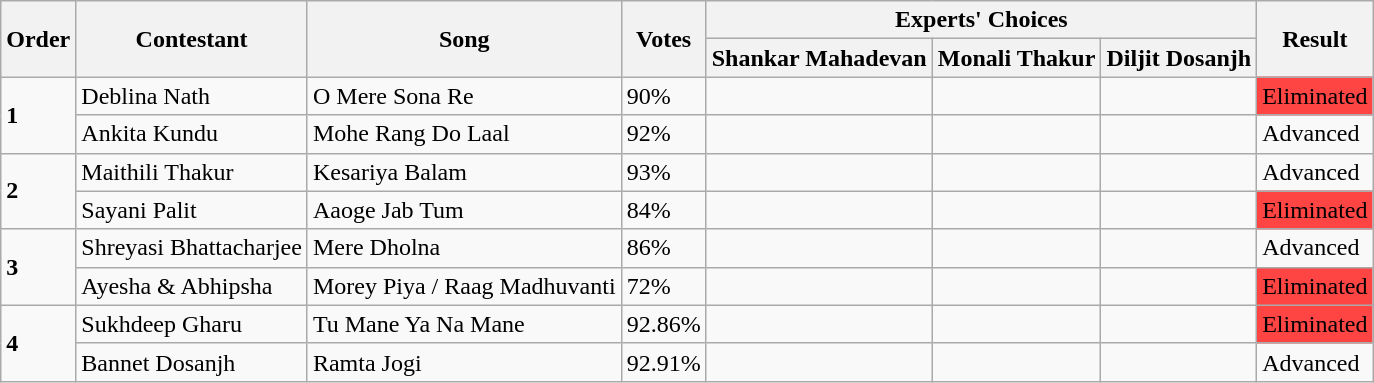<table class="wikitable sortable mw-collapsible">
<tr>
<th rowspan="2">Order</th>
<th rowspan="2">Contestant</th>
<th rowspan="2">Song</th>
<th rowspan="2">Votes</th>
<th colspan="3">Experts' Choices</th>
<th rowspan="2">Result</th>
</tr>
<tr>
<th>Shankar Mahadevan</th>
<th>Monali Thakur</th>
<th>Diljit Dosanjh</th>
</tr>
<tr>
<td rowspan="2"><strong>1</strong></td>
<td>Deblina Nath</td>
<td>O Mere Sona Re</td>
<td>90%</td>
<td></td>
<td></td>
<td></td>
<td bgcolor="#ff4444">Eliminated</td>
</tr>
<tr>
<td>Ankita Kundu</td>
<td>Mohe Rang Do Laal</td>
<td>92%</td>
<td></td>
<td></td>
<td></td>
<td>Advanced</td>
</tr>
<tr>
<td rowspan="2"><strong>2</strong></td>
<td>Maithili Thakur</td>
<td>Kesariya Balam</td>
<td>93%</td>
<td></td>
<td></td>
<td></td>
<td>Advanced</td>
</tr>
<tr>
<td>Sayani Palit</td>
<td>Aaoge Jab Tum</td>
<td>84%</td>
<td></td>
<td></td>
<td></td>
<td bgcolor="#ff4444">Eliminated</td>
</tr>
<tr>
<td rowspan="2"><strong>3</strong></td>
<td>Shreyasi Bhattacharjee</td>
<td>Mere Dholna</td>
<td>86%</td>
<td></td>
<td></td>
<td></td>
<td>Advanced</td>
</tr>
<tr>
<td>Ayesha & Abhipsha</td>
<td>Morey Piya / Raag Madhuvanti</td>
<td>72%</td>
<td></td>
<td></td>
<td></td>
<td bgcolor="#ff4444">Eliminated</td>
</tr>
<tr>
<td rowspan="2"><strong>4</strong></td>
<td>Sukhdeep Gharu</td>
<td>Tu Mane Ya Na Mane</td>
<td>92.86%</td>
<td></td>
<td></td>
<td></td>
<td bgcolor="#ff4444">Eliminated</td>
</tr>
<tr>
<td>Bannet Dosanjh</td>
<td>Ramta Jogi</td>
<td>92.91%</td>
<td></td>
<td></td>
<td></td>
<td>Advanced</td>
</tr>
</table>
